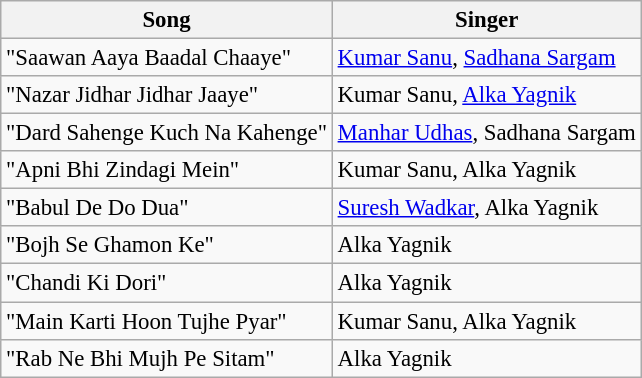<table class="wikitable" style="font-size:95%;">
<tr>
<th>Song</th>
<th>Singer</th>
</tr>
<tr>
<td>"Saawan Aaya Baadal Chaaye"</td>
<td><a href='#'>Kumar Sanu</a>, <a href='#'>Sadhana Sargam</a></td>
</tr>
<tr>
<td>"Nazar Jidhar Jidhar Jaaye"</td>
<td>Kumar Sanu, <a href='#'>Alka Yagnik</a></td>
</tr>
<tr>
<td>"Dard Sahenge Kuch Na Kahenge"</td>
<td><a href='#'>Manhar Udhas</a>, Sadhana Sargam</td>
</tr>
<tr>
<td>"Apni Bhi Zindagi Mein"</td>
<td>Kumar Sanu, Alka Yagnik</td>
</tr>
<tr>
<td>"Babul De Do Dua"</td>
<td><a href='#'>Suresh Wadkar</a>, Alka Yagnik</td>
</tr>
<tr>
<td>"Bojh Se Ghamon Ke"</td>
<td>Alka Yagnik</td>
</tr>
<tr>
<td>"Chandi Ki Dori"</td>
<td>Alka Yagnik</td>
</tr>
<tr>
<td>"Main Karti Hoon Tujhe Pyar"</td>
<td>Kumar Sanu, Alka Yagnik</td>
</tr>
<tr>
<td>"Rab Ne Bhi Mujh Pe Sitam"</td>
<td>Alka Yagnik</td>
</tr>
</table>
